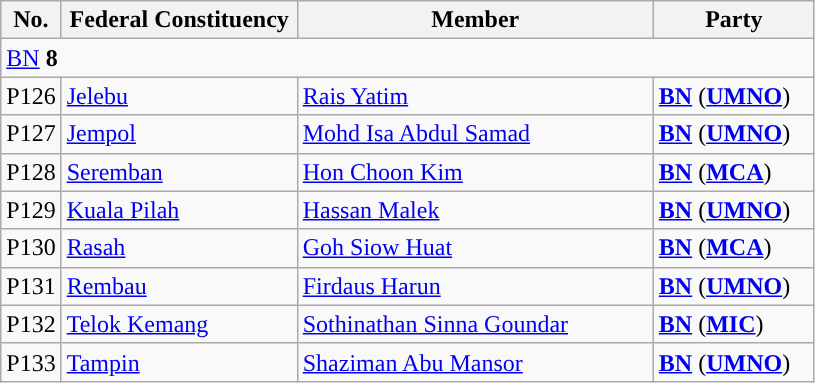<table class="wikitable sortable">
<tr>
<th style="width:30px;">No.</th>
<th style="width:150px;">Federal Constituency</th>
<th style="width:230px;">Member</th>
<th style="width:100px;">Party</th>
</tr>
<tr>
<td colspan="4"><a href='#'>BN</a> <strong>8</strong></td>
</tr>
<tr>
<td>P126</td>
<td><a href='#'>Jelebu</a></td>
<td><a href='#'>Rais Yatim</a></td>
<td><strong><a href='#'>BN</a></strong> (<strong><a href='#'>UMNO</a></strong>)</td>
</tr>
<tr>
<td>P127</td>
<td><a href='#'>Jempol</a></td>
<td><a href='#'>Mohd Isa Abdul Samad</a></td>
<td><strong><a href='#'>BN</a></strong> (<strong><a href='#'>UMNO</a></strong>)</td>
</tr>
<tr>
<td>P128</td>
<td><a href='#'>Seremban</a></td>
<td><a href='#'>Hon Choon Kim</a></td>
<td><strong><a href='#'>BN</a></strong> (<strong><a href='#'>MCA</a></strong>)</td>
</tr>
<tr>
<td>P129</td>
<td><a href='#'>Kuala Pilah</a></td>
<td><a href='#'>Hassan Malek</a></td>
<td><strong><a href='#'>BN</a></strong> (<strong><a href='#'>UMNO</a></strong>)</td>
</tr>
<tr>
<td>P130</td>
<td><a href='#'>Rasah</a></td>
<td><a href='#'>Goh Siow Huat</a></td>
<td><strong><a href='#'>BN</a></strong> (<strong><a href='#'>MCA</a></strong>)</td>
</tr>
<tr>
<td>P131</td>
<td><a href='#'>Rembau</a></td>
<td><a href='#'>Firdaus Harun</a></td>
<td><strong><a href='#'>BN</a></strong> (<strong><a href='#'>UMNO</a></strong>)</td>
</tr>
<tr>
<td>P132</td>
<td><a href='#'>Telok Kemang</a></td>
<td><a href='#'>Sothinathan Sinna Goundar</a></td>
<td><strong><a href='#'>BN</a></strong> (<strong><a href='#'>MIC</a></strong>)</td>
</tr>
<tr>
<td>P133</td>
<td><a href='#'>Tampin</a></td>
<td><a href='#'>Shaziman Abu Mansor</a></td>
<td><strong><a href='#'>BN</a></strong> (<strong><a href='#'>UMNO</a></strong>)</td>
</tr>
</table>
